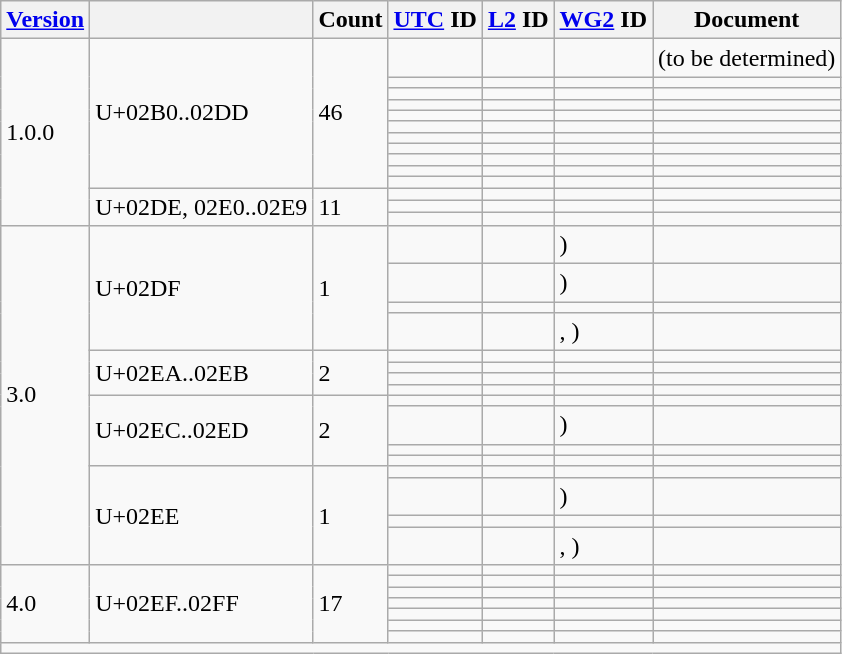<table class="wikitable collapsible collapsed sticky-header">
<tr>
<th><a href='#'>Version</a></th>
<th></th>
<th>Count</th>
<th><a href='#'>UTC</a> ID</th>
<th><a href='#'>L2</a> ID</th>
<th><a href='#'>WG2</a> ID</th>
<th>Document</th>
</tr>
<tr>
<td rowspan="14">1.0.0</td>
<td rowspan="11">U+02B0..02DD</td>
<td rowspan="11">46</td>
<td></td>
<td></td>
<td></td>
<td>(to be determined)</td>
</tr>
<tr>
<td></td>
<td></td>
<td></td>
<td></td>
</tr>
<tr>
<td></td>
<td></td>
<td></td>
<td></td>
</tr>
<tr>
<td></td>
<td></td>
<td></td>
<td></td>
</tr>
<tr>
<td></td>
<td></td>
<td></td>
<td></td>
</tr>
<tr>
<td></td>
<td></td>
<td></td>
<td></td>
</tr>
<tr>
<td></td>
<td></td>
<td></td>
<td></td>
</tr>
<tr>
<td></td>
<td></td>
<td></td>
<td></td>
</tr>
<tr>
<td></td>
<td></td>
<td></td>
<td></td>
</tr>
<tr>
<td></td>
<td></td>
<td></td>
<td></td>
</tr>
<tr>
<td></td>
<td></td>
<td></td>
<td></td>
</tr>
<tr>
<td rowspan="3">U+02DE, 02E0..02E9</td>
<td rowspan="3">11</td>
<td></td>
<td></td>
<td></td>
<td></td>
</tr>
<tr>
<td></td>
<td></td>
<td></td>
<td></td>
</tr>
<tr>
<td></td>
<td></td>
<td></td>
<td></td>
</tr>
<tr>
<td rowspan="16">3.0</td>
<td rowspan="4">U+02DF</td>
<td rowspan="4">1</td>
<td></td>
<td></td>
<td> )</td>
<td></td>
</tr>
<tr>
<td></td>
<td></td>
<td> )</td>
<td></td>
</tr>
<tr>
<td></td>
<td></td>
<td></td>
<td></td>
</tr>
<tr>
<td></td>
<td></td>
<td> , )</td>
<td></td>
</tr>
<tr>
<td rowspan="4">U+02EA..02EB</td>
<td rowspan="4">2</td>
<td></td>
<td></td>
<td></td>
<td></td>
</tr>
<tr>
<td></td>
<td></td>
<td></td>
<td></td>
</tr>
<tr>
<td></td>
<td></td>
<td></td>
<td></td>
</tr>
<tr>
<td></td>
<td></td>
<td></td>
<td></td>
</tr>
<tr>
<td rowspan="4">U+02EC..02ED</td>
<td rowspan="4">2</td>
<td></td>
<td></td>
<td></td>
<td></td>
</tr>
<tr>
<td></td>
<td></td>
<td> )</td>
<td></td>
</tr>
<tr>
<td></td>
<td></td>
<td></td>
<td></td>
</tr>
<tr>
<td></td>
<td></td>
<td></td>
<td></td>
</tr>
<tr>
<td rowspan="4">U+02EE</td>
<td rowspan="4">1</td>
<td></td>
<td></td>
<td></td>
<td></td>
</tr>
<tr>
<td></td>
<td></td>
<td> )</td>
<td></td>
</tr>
<tr>
<td></td>
<td></td>
<td></td>
<td></td>
</tr>
<tr>
<td></td>
<td></td>
<td> , )</td>
<td></td>
</tr>
<tr>
<td rowspan="7">4.0</td>
<td rowspan="7">U+02EF..02FF</td>
<td rowspan="7">17</td>
<td></td>
<td></td>
<td></td>
<td></td>
</tr>
<tr>
<td></td>
<td></td>
<td></td>
<td></td>
</tr>
<tr>
<td></td>
<td></td>
<td></td>
<td></td>
</tr>
<tr>
<td></td>
<td></td>
<td></td>
<td></td>
</tr>
<tr>
<td></td>
<td></td>
<td></td>
<td></td>
</tr>
<tr>
<td></td>
<td></td>
<td></td>
<td></td>
</tr>
<tr>
<td></td>
<td></td>
<td></td>
<td></td>
</tr>
<tr class="sortbottom">
<td colspan="7"></td>
</tr>
</table>
